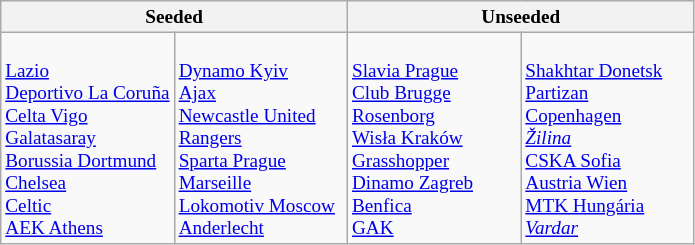<table class="wikitable" border="1" style="font-size:80%">
<tr>
<th colspan=2>Seeded</th>
<th colspan=2>Unseeded</th>
</tr>
<tr>
<td width=25% valign=top><br> <a href='#'>Lazio</a><br>
 <a href='#'>Deportivo La Coruña</a><br>
 <a href='#'>Celta Vigo</a><br>
 <a href='#'>Galatasaray</a><br>
 <a href='#'>Borussia Dortmund</a><br>
 <a href='#'>Chelsea</a><br>
 <a href='#'>Celtic</a><br>
 <a href='#'>AEK Athens</a></td>
<td width=25% valign=top><br> <a href='#'>Dynamo Kyiv</a><br>
 <a href='#'>Ajax</a> <br>
 <a href='#'>Newcastle United</a><br>
 <a href='#'>Rangers</a><br>
 <a href='#'>Sparta Prague</a><br>
 <a href='#'>Marseille</a><br>
 <a href='#'>Lokomotiv Moscow</a><br>
 <a href='#'>Anderlecht</a></td>
<td width=25% valign=top><br> <a href='#'>Slavia Prague</a><br>
 <a href='#'>Club Brugge</a><br>
 <a href='#'>Rosenborg</a><br>
 <a href='#'>Wisła Kraków</a><br>
 <a href='#'>Grasshopper</a><br>
 <a href='#'>Dinamo Zagreb</a><br>
 <a href='#'>Benfica</a> <br>
 <a href='#'>GAK</a></td>
<td width=25% valign=top><br> <a href='#'>Shakhtar Donetsk</a><br>
 <a href='#'>Partizan</a><br>
 <a href='#'>Copenhagen</a><br>
 <em><a href='#'>Žilina</a></em><br>
 <a href='#'>CSKA Sofia</a><br>
 <a href='#'>Austria Wien</a><br>
 <a href='#'>MTK Hungária</a><br>
 <em><a href='#'>Vardar</a></em></td>
</tr>
</table>
